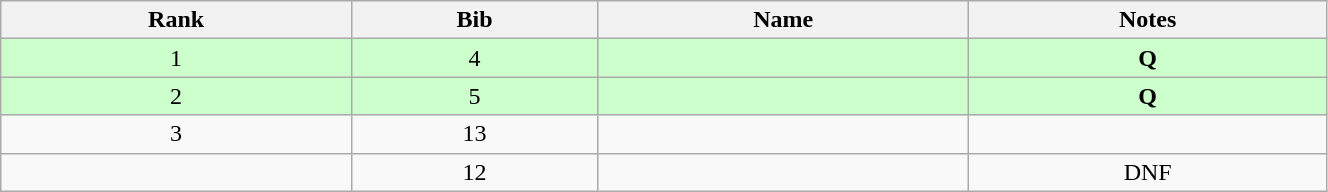<table class="wikitable" style="text-align:center;" width=70%>
<tr>
<th>Rank</th>
<th>Bib</th>
<th>Name</th>
<th>Notes</th>
</tr>
<tr bgcolor="#ccffcc">
<td>1</td>
<td>4</td>
<td align=left></td>
<td><strong>Q</strong></td>
</tr>
<tr bgcolor="#ccffcc">
<td>2</td>
<td>5</td>
<td align=left></td>
<td><strong>Q</strong></td>
</tr>
<tr>
<td>3</td>
<td>13</td>
<td align=left></td>
<td></td>
</tr>
<tr>
<td></td>
<td>12</td>
<td align=left></td>
<td>DNF</td>
</tr>
</table>
